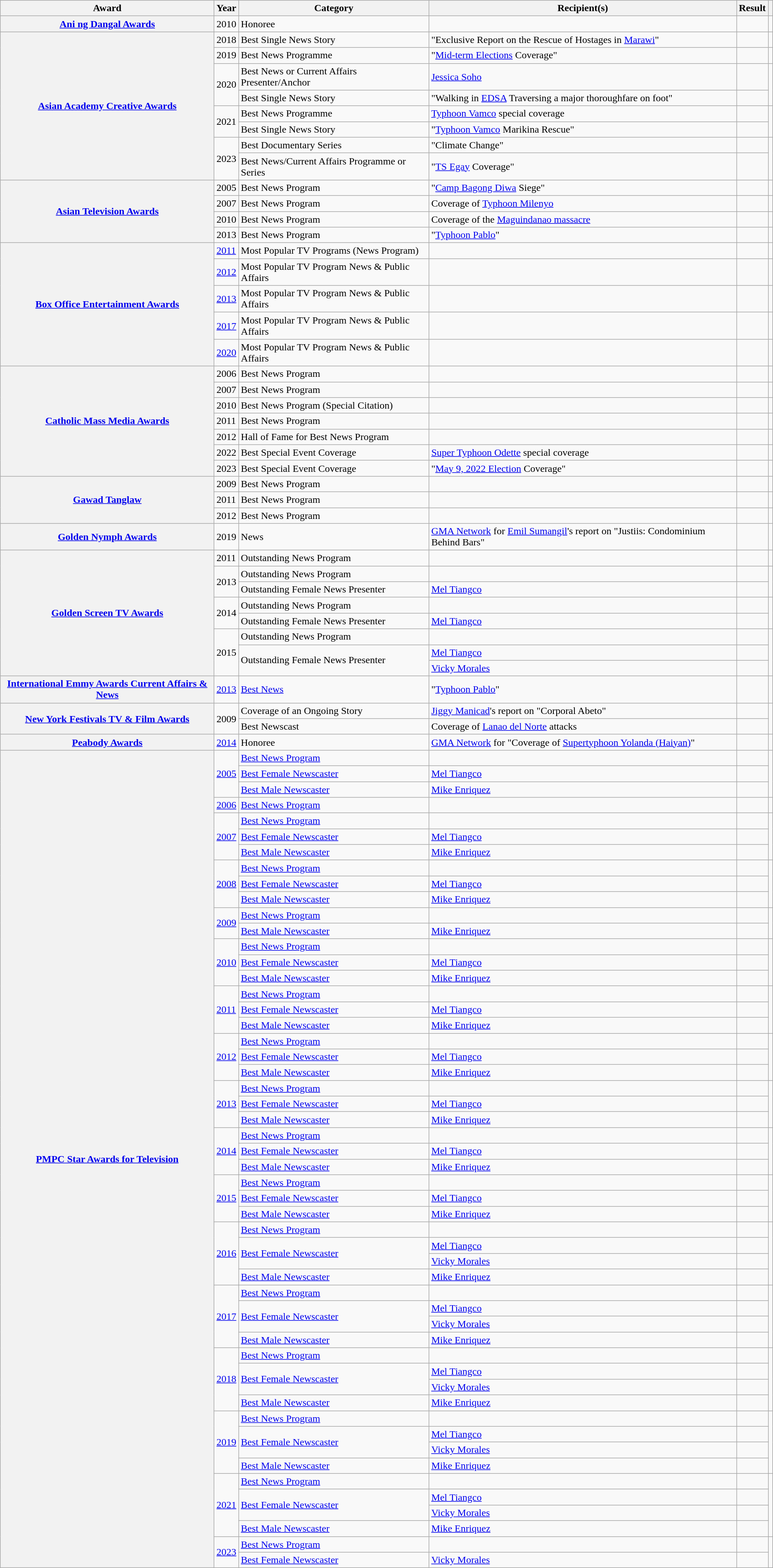<table class="wikitable sortable plainrowheaders">
<tr>
<th scope="col">Award</th>
<th scope="col">Year</th>
<th scope="col">Category</th>
<th scope="col">Recipient(s)</th>
<th scope="col">Result</th>
<th scope="col" class="unsortable"></th>
</tr>
<tr>
<th scope="row"><a href='#'>Ani ng Dangal Awards</a></th>
<td>2010</td>
<td>Honoree</td>
<td></td>
<td></td>
<td style="text-align:center;"></td>
</tr>
<tr>
<th scope="rowgroup" rowspan="8"><a href='#'>Asian Academy Creative Awards</a></th>
<td>2018</td>
<td>Best Single News Story</td>
<td data-sort-value="Exclusive Report on the Rescue of Hostages in Marawi">"Exclusive Report on the Rescue of Hostages in <a href='#'>Marawi</a>"</td>
<td></td>
<td style="text-align:center;"><br></td>
</tr>
<tr>
<td>2019</td>
<td>Best News Programme</td>
<td data-sort-value="Mid-term Elections Coverage">"<a href='#'>Mid-term Elections</a> Coverage"</td>
<td></td>
<td style="text-align:center;"><br></td>
</tr>
<tr>
<td rowspan="2">2020</td>
<td>Best News or Current Affairs Presenter/Anchor</td>
<td data-sort-value="Soho, Jessica"><a href='#'>Jessica Soho</a></td>
<td></td>
<td rowspan="2" style="text-align:center;"><br><br></td>
</tr>
<tr>
<td>Best Single News Story</td>
<td data-sort-value="Walking in EDSA Traversing a major thoroughfare on foot">"Walking in <a href='#'>EDSA</a> Traversing a major thoroughfare on foot"</td>
<td></td>
</tr>
<tr>
<td rowspan="2">2021</td>
<td>Best News Programme</td>
<td><a href='#'>Typhoon Vamco</a> special coverage</td>
<td></td>
<td rowspan="2" style="text-align:center;"><br></td>
</tr>
<tr>
<td>Best Single News Story</td>
<td data-sort-value="Typhoon Vamco Marikina Rescue">"<a href='#'>Typhoon Vamco</a> Marikina Rescue"</td>
<td></td>
</tr>
<tr>
<td rowspan="2">2023</td>
<td>Best Documentary Series</td>
<td data-sort-value="Climate Change">"Climate Change"</td>
<td></td>
<td rowspan="2" style="text-align:center;"><br><br></td>
</tr>
<tr>
<td>Best News/Current Affairs Programme or Series</td>
<td data-sort-value="TS Egay Coverage">"<a href='#'>TS Egay</a> Coverage"</td>
<td></td>
</tr>
<tr>
<th scope="rowgroup" rowspan="4"><a href='#'>Asian Television Awards</a></th>
<td>2005</td>
<td>Best News Program</td>
<td data-sort-value="Camp Bagong Diwa Siege">"<a href='#'>Camp Bagong Diwa</a> Siege"</td>
<td></td>
<td style="text-align:center;"></td>
</tr>
<tr>
<td>2007</td>
<td>Best News Program</td>
<td>Coverage of <a href='#'>Typhoon Milenyo</a></td>
<td></td>
<td style="text-align:center;"><br></td>
</tr>
<tr>
<td>2010</td>
<td>Best News Program</td>
<td>Coverage of the <a href='#'>Maguindanao massacre</a></td>
<td></td>
<td style="text-align:center;"></td>
</tr>
<tr>
<td>2013</td>
<td>Best News Program</td>
<td data-sort-value="Typhoon Pablo">"<a href='#'>Typhoon Pablo</a>"</td>
<td></td>
<td style="text-align:center;"></td>
</tr>
<tr>
<th scope="rowgroup" rowspan="5"><a href='#'>Box Office Entertainment Awards</a></th>
<td><a href='#'>2011</a></td>
<td>Most Popular TV Programs (News Program)</td>
<td></td>
<td></td>
<td style="text-align:center;"></td>
</tr>
<tr>
<td><a href='#'>2012</a></td>
<td>Most Popular TV Program News & Public Affairs</td>
<td></td>
<td></td>
<td style="text-align:center;"></td>
</tr>
<tr>
<td><a href='#'>2013</a></td>
<td>Most Popular TV Program News & Public Affairs</td>
<td></td>
<td></td>
<td style="text-align:center;"></td>
</tr>
<tr>
<td><a href='#'>2017</a></td>
<td>Most Popular TV Program News & Public Affairs</td>
<td></td>
<td></td>
<td style="text-align:center;"></td>
</tr>
<tr>
<td><a href='#'>2020</a></td>
<td>Most Popular TV Program News & Public Affairs</td>
<td></td>
<td></td>
<td style="text-align:center;"></td>
</tr>
<tr>
<th scope="rowgroup" rowspan="7"><a href='#'>Catholic Mass Media Awards</a></th>
<td>2006</td>
<td>Best News Program</td>
<td></td>
<td></td>
<td style="text-align:center;"></td>
</tr>
<tr>
<td>2007</td>
<td>Best News Program</td>
<td></td>
<td></td>
<td style="text-align:center;"></td>
</tr>
<tr>
<td>2010</td>
<td>Best News Program (Special Citation)</td>
<td></td>
<td></td>
<td style="text-align:center;"></td>
</tr>
<tr>
<td>2011</td>
<td>Best News Program</td>
<td></td>
<td></td>
<td style="text-align:center;"></td>
</tr>
<tr>
<td>2012</td>
<td>Hall of Fame for Best News Program</td>
<td></td>
<td></td>
<td style="text-align:center;"></td>
</tr>
<tr>
<td>2022</td>
<td>Best Special Event Coverage</td>
<td><a href='#'>Super Typhoon Odette</a> special coverage</td>
<td></td>
<td style="text-align:center;"></td>
</tr>
<tr>
<td>2023</td>
<td>Best Special Event Coverage</td>
<td data-sort-value="May 9, 2022 Election Coverage">"<a href='#'>May 9, 2022 Election</a> Coverage"</td>
<td></td>
<td style="text-align:center;"></td>
</tr>
<tr>
<th scope="rowgroup" rowspan="3"><a href='#'>Gawad Tanglaw</a></th>
<td>2009</td>
<td>Best News Program</td>
<td></td>
<td></td>
<td style="text-align:center;"></td>
</tr>
<tr>
<td>2011</td>
<td>Best News Program</td>
<td></td>
<td></td>
<td style="text-align:center;"></td>
</tr>
<tr>
<td>2012</td>
<td>Best News Program</td>
<td></td>
<td></td>
<td style="text-align:center;"></td>
</tr>
<tr>
<th scope="row"><a href='#'>Golden Nymph Awards</a></th>
<td>2019</td>
<td>News</td>
<td data-sort-value="GMA Network for Sumangil, Emil's report on "Justiis: Condominium Behind Bars""><a href='#'>GMA Network</a> for <a href='#'>Emil Sumangil</a>'s report on "Justiis: Condominium Behind Bars"</td>
<td></td>
<td style="text-align:center;"></td>
</tr>
<tr>
<th scope="rowgroup" rowspan="8"><a href='#'>Golden Screen TV Awards</a></th>
<td>2011</td>
<td>Outstanding News Program</td>
<td></td>
<td></td>
<td style="text-align:center;"></td>
</tr>
<tr>
<td rowspan="2">2013</td>
<td>Outstanding News Program</td>
<td></td>
<td></td>
<td rowspan="2" style="text-align:center;"><br></td>
</tr>
<tr>
<td>Outstanding Female News Presenter</td>
<td data-sort-value="Tiangco, Mel"><a href='#'>Mel Tiangco</a></td>
<td></td>
</tr>
<tr>
<td rowspan="2">2014</td>
<td>Outstanding News Program</td>
<td></td>
<td></td>
<td rowspan="2" style="text-align:center;"><br></td>
</tr>
<tr>
<td>Outstanding Female News Presenter</td>
<td data-sort-value="Tiangco, Mel"><a href='#'>Mel Tiangco</a></td>
<td></td>
</tr>
<tr>
<td rowspan="3">2015</td>
<td>Outstanding News Program</td>
<td></td>
<td></td>
<td rowspan="3" style="text-align:center;"><br></td>
</tr>
<tr>
<td rowspan="2">Outstanding Female News Presenter</td>
<td data-sort-value="Tiangco, Mel"><a href='#'>Mel Tiangco</a></td>
<td></td>
</tr>
<tr>
<td data-sort-value="Morales, Vicky"><a href='#'>Vicky Morales</a></td>
<td></td>
</tr>
<tr>
<th scope="row"><a href='#'>International Emmy Awards Current Affairs & News</a></th>
<td><a href='#'>2013</a></td>
<td><a href='#'>Best News</a></td>
<td data-sort-value="Typhoon Pablo">"<a href='#'>Typhoon Pablo</a>"</td>
<td></td>
<td style="text-align:center;"><br></td>
</tr>
<tr>
<th scope="rowgroup" rowspan="2"><a href='#'>New York Festivals TV & Film Awards</a></th>
<td rowspan="2">2009</td>
<td>Coverage of an Ongoing Story</td>
<td data-sort-value="Manicad, Jiggy's report on Corporal Abeto"><a href='#'>Jiggy Manicad</a>'s report on "Corporal Abeto"</td>
<td></td>
<td rowspan="2" style="text-align:center;"></td>
</tr>
<tr>
<td>Best Newscast</td>
<td>Coverage of <a href='#'>Lanao del Norte</a> attacks</td>
<td></td>
</tr>
<tr>
<th scope="row"><a href='#'>Peabody Awards</a></th>
<td><a href='#'>2014</a></td>
<td>Honoree</td>
<td><a href='#'>GMA Network</a> for "Coverage of <a href='#'>Supertyphoon Yolanda (Haiyan)</a>"</td>
<td></td>
<td style="text-align:center;"><br></td>
</tr>
<tr>
<th scope="rowgroup" rowspan="52"><a href='#'>PMPC Star Awards for Television</a></th>
<td rowspan="3"><a href='#'>2005</a></td>
<td><a href='#'>Best News Program</a></td>
<td></td>
<td></td>
<td rowspan="3" style="text-align:center;"><br></td>
</tr>
<tr>
<td><a href='#'>Best Female Newscaster</a></td>
<td data-sort-value="Tiangco, Mel"><a href='#'>Mel Tiangco</a></td>
<td></td>
</tr>
<tr>
<td><a href='#'>Best Male Newscaster</a></td>
<td data-sort-value="Enriquez"><a href='#'>Mike Enriquez</a></td>
<td></td>
</tr>
<tr>
<td><a href='#'>2006</a></td>
<td><a href='#'>Best News Program</a></td>
<td></td>
<td></td>
<td style="text-align:center;"></td>
</tr>
<tr>
<td rowspan="3"><a href='#'>2007</a></td>
<td><a href='#'>Best News Program</a></td>
<td></td>
<td></td>
<td rowspan="3" style="text-align:center;"><br></td>
</tr>
<tr>
<td><a href='#'>Best Female Newscaster</a></td>
<td data-sort-value="Tiangco, Mel"><a href='#'>Mel Tiangco</a></td>
<td></td>
</tr>
<tr>
<td><a href='#'>Best Male Newscaster</a></td>
<td data-sort-value="Enriquez"><a href='#'>Mike Enriquez</a></td>
<td></td>
</tr>
<tr>
<td rowspan="3"><a href='#'>2008</a></td>
<td><a href='#'>Best News Program</a></td>
<td></td>
<td></td>
<td rowspan="3" style="text-align:center;"><br></td>
</tr>
<tr>
<td><a href='#'>Best Female Newscaster</a></td>
<td data-sort-value="Tiangco, Mel"><a href='#'>Mel Tiangco</a></td>
<td></td>
</tr>
<tr>
<td><a href='#'>Best Male Newscaster</a></td>
<td data-sort-value="Enriquez, Mike"><a href='#'>Mike Enriquez</a></td>
<td></td>
</tr>
<tr>
<td rowspan="2"><a href='#'>2009</a></td>
<td><a href='#'>Best News Program</a></td>
<td></td>
<td></td>
<td rowspan="2" style="text-align:center;"><br></td>
</tr>
<tr>
<td><a href='#'>Best Male Newscaster</a></td>
<td data-sort-value="Enriquez, Mike"><a href='#'>Mike Enriquez</a></td>
<td></td>
</tr>
<tr>
<td rowspan="3"><a href='#'>2010</a></td>
<td><a href='#'>Best News Program</a></td>
<td></td>
<td></td>
<td rowspan="3" style="text-align:center;"><br></td>
</tr>
<tr>
<td><a href='#'>Best Female Newscaster</a></td>
<td data-sort-value="Tiangco, Mel"><a href='#'>Mel Tiangco</a></td>
<td></td>
</tr>
<tr>
<td><a href='#'>Best Male Newscaster</a></td>
<td data-sort-value="Enriquez, Mike"><a href='#'>Mike Enriquez</a></td>
<td></td>
</tr>
<tr>
<td rowspan="3"><a href='#'>2011</a></td>
<td><a href='#'>Best News Program</a></td>
<td></td>
<td></td>
<td rowspan="3" style="text-align:center;"><br></td>
</tr>
<tr>
<td><a href='#'>Best Female Newscaster</a></td>
<td data-sort-value="Tiangco, Mel"><a href='#'>Mel Tiangco</a></td>
<td></td>
</tr>
<tr>
<td><a href='#'>Best Male Newscaster</a></td>
<td data-sort-value="Enriquez, Mike"><a href='#'>Mike Enriquez</a></td>
<td></td>
</tr>
<tr>
<td rowspan="3"><a href='#'>2012</a></td>
<td><a href='#'>Best News Program</a></td>
<td></td>
<td></td>
<td rowspan="3" style="text-align:center;"><br></td>
</tr>
<tr>
<td><a href='#'>Best Female Newscaster</a></td>
<td data-sort-value="Tiangco, Mel"><a href='#'>Mel Tiangco</a></td>
<td></td>
</tr>
<tr>
<td><a href='#'>Best Male Newscaster</a></td>
<td data-sort-value="Enriquez, Mike"><a href='#'>Mike Enriquez</a></td>
<td></td>
</tr>
<tr>
<td rowspan="3"><a href='#'>2013</a></td>
<td><a href='#'>Best News Program</a></td>
<td></td>
<td></td>
<td rowspan="3" style="text-align:center;"><br></td>
</tr>
<tr>
<td><a href='#'>Best Female Newscaster</a></td>
<td data-sort-value="Tiangco, Mel"><a href='#'>Mel Tiangco</a></td>
<td></td>
</tr>
<tr>
<td><a href='#'>Best Male Newscaster</a></td>
<td data-sort-value="Enriquez, Mike"><a href='#'>Mike Enriquez</a></td>
<td></td>
</tr>
<tr>
<td rowspan="3"><a href='#'>2014</a></td>
<td><a href='#'>Best News Program</a></td>
<td></td>
<td></td>
<td rowspan="3" style="text-align:center;"><br></td>
</tr>
<tr>
<td><a href='#'>Best Female Newscaster</a></td>
<td data-sort-value="Tiangco, Mel"><a href='#'>Mel Tiangco</a></td>
<td></td>
</tr>
<tr>
<td><a href='#'>Best Male Newscaster</a></td>
<td data-sort-value="Enriquez, Mike"><a href='#'>Mike Enriquez</a></td>
<td></td>
</tr>
<tr>
<td rowspan="3"><a href='#'>2015</a></td>
<td><a href='#'>Best News Program</a></td>
<td></td>
<td></td>
<td rowspan="3" style="text-align:center;"></td>
</tr>
<tr>
<td><a href='#'>Best Female Newscaster</a></td>
<td data-sort-value="Tiangco, Mel"><a href='#'>Mel Tiangco</a></td>
<td></td>
</tr>
<tr>
<td><a href='#'>Best Male Newscaster</a></td>
<td data-sort-value="Enriquez, Mike"><a href='#'>Mike Enriquez</a></td>
<td></td>
</tr>
<tr>
<td rowspan="4"><a href='#'>2016</a></td>
<td><a href='#'>Best News Program</a></td>
<td></td>
<td></td>
<td rowspan="4" style="text-align:center;"></td>
</tr>
<tr>
<td rowspan="2"><a href='#'>Best Female Newscaster</a></td>
<td data-sort-value="Tiangco, Mel"><a href='#'>Mel Tiangco</a></td>
<td></td>
</tr>
<tr>
<td data-sort-value="Morales, Vicky"><a href='#'>Vicky Morales</a></td>
<td></td>
</tr>
<tr>
<td><a href='#'>Best Male Newscaster</a></td>
<td data-sort-value="Enriquez, Mike"><a href='#'>Mike Enriquez</a></td>
<td></td>
</tr>
<tr>
<td rowspan="4"><a href='#'>2017</a></td>
<td><a href='#'>Best News Program</a></td>
<td></td>
<td></td>
<td rowspan="4" style="text-align:center;"><br></td>
</tr>
<tr>
<td rowspan="2"><a href='#'>Best Female Newscaster</a></td>
<td data-sort-value="Tiangco, Mel"><a href='#'>Mel Tiangco</a></td>
<td></td>
</tr>
<tr>
<td data-sort-value="Morales, Vicky"><a href='#'>Vicky Morales</a></td>
<td></td>
</tr>
<tr>
<td><a href='#'>Best Male Newscaster</a></td>
<td data-sort-value="Enriquez, Mike"><a href='#'>Mike Enriquez</a></td>
<td></td>
</tr>
<tr>
<td rowspan="4"><a href='#'>2018</a></td>
<td><a href='#'>Best News Program</a></td>
<td></td>
<td></td>
<td rowspan="4" style="text-align:center;"><br></td>
</tr>
<tr>
<td rowspan="2"><a href='#'>Best Female Newscaster</a></td>
<td data-sort-value="Tiangco, Mel"><a href='#'>Mel Tiangco</a></td>
<td></td>
</tr>
<tr>
<td data-sort-value="Morales, Vicky"><a href='#'>Vicky Morales</a></td>
<td></td>
</tr>
<tr>
<td><a href='#'>Best Male Newscaster</a></td>
<td data-sort-value="Enriquez, Mike"><a href='#'>Mike Enriquez</a></td>
<td></td>
</tr>
<tr>
<td rowspan="4"><a href='#'>2019</a></td>
<td><a href='#'>Best News Program</a></td>
<td></td>
<td></td>
<td rowspan="4" style="text-align:center;"></td>
</tr>
<tr>
<td rowspan="2"><a href='#'>Best Female Newscaster</a></td>
<td data-sort-value="Tiangco, Mel"><a href='#'>Mel Tiangco</a></td>
<td></td>
</tr>
<tr>
<td data-sort-value="Morales, Vicky"><a href='#'>Vicky Morales</a></td>
<td></td>
</tr>
<tr>
<td><a href='#'>Best Male Newscaster</a></td>
<td data-sort-value="Enriquez, Mike"><a href='#'>Mike Enriquez</a></td>
<td></td>
</tr>
<tr>
<td rowspan="4"><a href='#'>2021</a></td>
<td><a href='#'>Best News Program</a></td>
<td></td>
<td></td>
<td rowspan="4" style="text-align:center;"><br></td>
</tr>
<tr>
<td rowspan="2"><a href='#'>Best Female Newscaster</a></td>
<td data-sort-value="Tiangco, Mel"><a href='#'>Mel Tiangco</a></td>
<td></td>
</tr>
<tr>
<td data-sort-value="Morales, Vicky"><a href='#'>Vicky Morales</a></td>
<td></td>
</tr>
<tr>
<td><a href='#'>Best Male Newscaster</a></td>
<td data-sort-value="Enriquez, Mike"><a href='#'>Mike Enriquez</a></td>
<td></td>
</tr>
<tr>
<td rowspan="2"><a href='#'>2023</a></td>
<td><a href='#'>Best News Program</a></td>
<td></td>
<td></td>
<td rowspan="2" style="text-align:center;"><br></td>
</tr>
<tr>
<td><a href='#'>Best Female Newscaster</a></td>
<td data-sort-value="Morales, Vicky"><a href='#'>Vicky Morales</a></td>
<td></td>
</tr>
</table>
